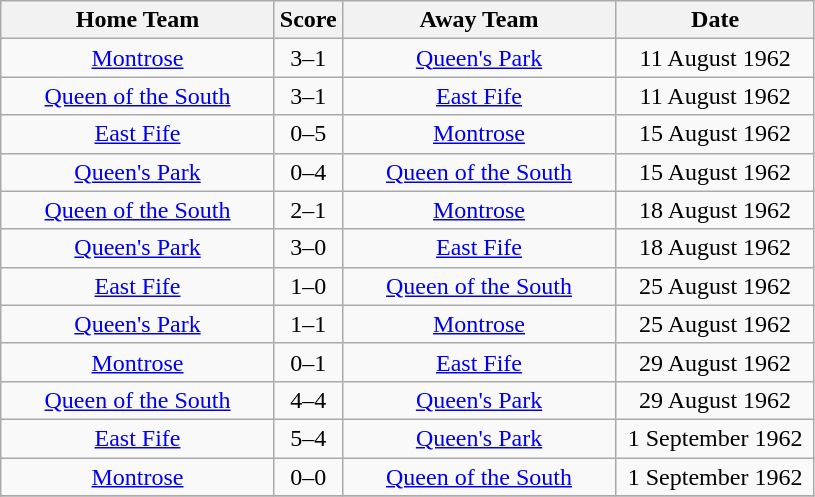<table class="wikitable" style="text-align:center;">
<tr>
<th width=175>Home Team</th>
<th width=20>Score</th>
<th width=175>Away Team</th>
<th width= 125>Date</th>
</tr>
<tr>
<td><a href='#'>Montrose</a></td>
<td>3–1</td>
<td><a href='#'>Queen's Park</a></td>
<td>11 August 1962</td>
</tr>
<tr>
<td><a href='#'>Queen of the South</a></td>
<td>3–1</td>
<td><a href='#'>East Fife</a></td>
<td>11 August 1962</td>
</tr>
<tr>
<td><a href='#'>East Fife</a></td>
<td>0–5</td>
<td><a href='#'>Montrose</a></td>
<td>15 August 1962</td>
</tr>
<tr>
<td><a href='#'>Queen's Park</a></td>
<td>0–4</td>
<td><a href='#'>Queen of the South</a></td>
<td>15 August 1962</td>
</tr>
<tr>
<td><a href='#'>Queen of the South</a></td>
<td>2–1</td>
<td><a href='#'>Montrose</a></td>
<td>18 August 1962</td>
</tr>
<tr>
<td><a href='#'>Queen's Park</a></td>
<td>3–0</td>
<td><a href='#'>East Fife</a></td>
<td>18 August 1962</td>
</tr>
<tr>
<td><a href='#'>East Fife</a></td>
<td>1–0</td>
<td><a href='#'>Queen of the South</a></td>
<td>25 August 1962</td>
</tr>
<tr>
<td><a href='#'>Queen's Park</a></td>
<td>1–1</td>
<td><a href='#'>Montrose</a></td>
<td>25 August 1962</td>
</tr>
<tr>
<td><a href='#'>Montrose</a></td>
<td>0–1</td>
<td><a href='#'>East Fife</a></td>
<td>29 August 1962</td>
</tr>
<tr>
<td><a href='#'>Queen of the South</a></td>
<td>4–4</td>
<td><a href='#'>Queen's Park</a></td>
<td>29 August 1962</td>
</tr>
<tr>
<td><a href='#'>East Fife</a></td>
<td>5–4</td>
<td><a href='#'>Queen's Park</a></td>
<td>1 September 1962</td>
</tr>
<tr>
<td><a href='#'>Montrose</a></td>
<td>0–0</td>
<td><a href='#'>Queen of the South</a></td>
<td>1 September 1962</td>
</tr>
<tr>
</tr>
</table>
